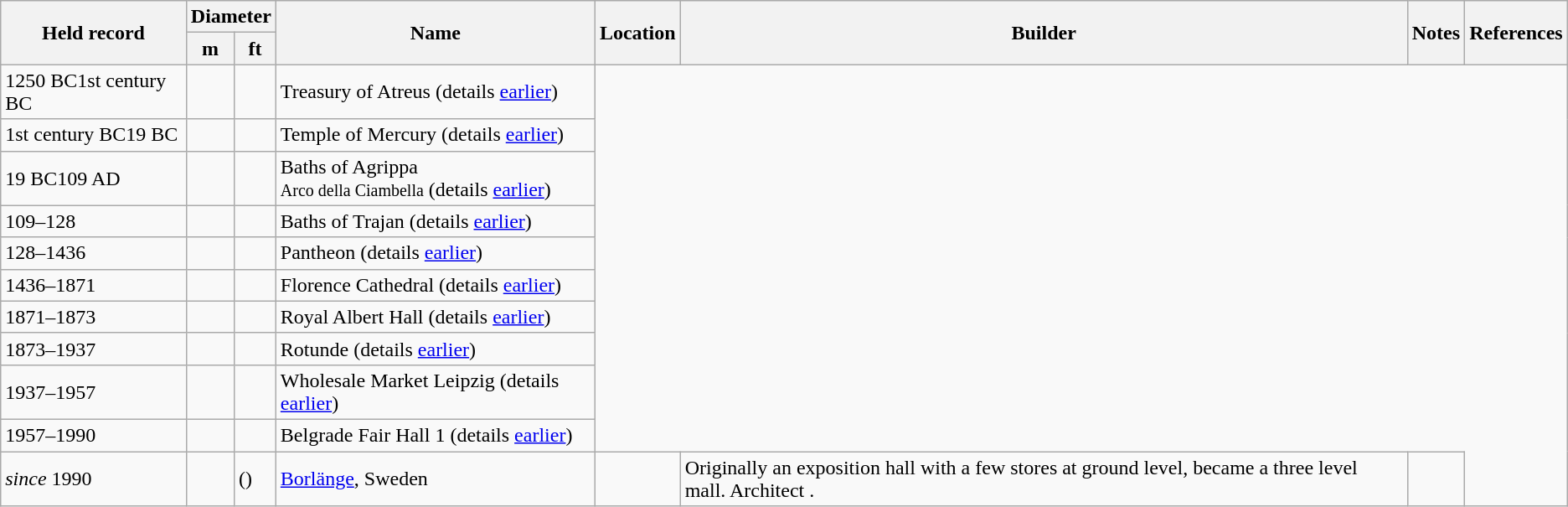<table class="wikitable sortable">
<tr>
<th rowspan=2>Held record</th>
<th colspan=2 data-sort-type="number">Diameter</th>
<th rowspan=2>Name</th>
<th rowspan=2>Location</th>
<th rowspan=2>Builder</th>
<th rowspan=2>Notes</th>
<th rowspan=2>References</th>
</tr>
<tr>
<th>m</th>
<th>ft</th>
</tr>
<tr>
<td>1250 BC1st century BC</td>
<td></td>
<td></td>
<td>Treasury of Atreus (details <a href='#'>earlier</a>)</td>
</tr>
<tr>
<td>1st century BC19 BC</td>
<td></td>
<td></td>
<td>Temple of Mercury (details <a href='#'>earlier</a>)</td>
</tr>
<tr>
<td>19 BC109 AD</td>
<td></td>
<td></td>
<td>Baths of Agrippa<br><small>Arco della Ciambella</small> (details <a href='#'>earlier</a>)</td>
</tr>
<tr>
<td>109–128</td>
<td></td>
<td></td>
<td>Baths of Trajan (details <a href='#'>earlier</a>)</td>
</tr>
<tr>
<td>128–1436</td>
<td></td>
<td></td>
<td>Pantheon (details <a href='#'>earlier</a>)</td>
</tr>
<tr>
<td>1436–1871</td>
<td></td>
<td></td>
<td>Florence Cathedral (details <a href='#'>earlier</a>)</td>
</tr>
<tr>
<td>1871–1873</td>
<td></td>
<td></td>
<td>Royal Albert Hall (details <a href='#'>earlier</a>)</td>
</tr>
<tr>
<td>1873–1937</td>
<td></td>
<td></td>
<td>Rotunde (details <a href='#'>earlier</a>)</td>
</tr>
<tr>
<td>1937–1957</td>
<td></td>
<td></td>
<td>Wholesale Market Leipzig (details <a href='#'>earlier</a>)</td>
</tr>
<tr>
<td>1957–1990</td>
<td></td>
<td></td>
<td>Belgrade Fair  Hall 1 (details <a href='#'>earlier</a>)</td>
</tr>
<tr>
<td><em>since</em> 1990</td>
<td></td>
<td> ()</td>
<td><a href='#'>Borlänge</a>, Sweden</td>
<td></td>
<td>Originally an exposition hall with a few stores at ground level, became a three level mall. Architect .</td>
<td></td>
</tr>
</table>
